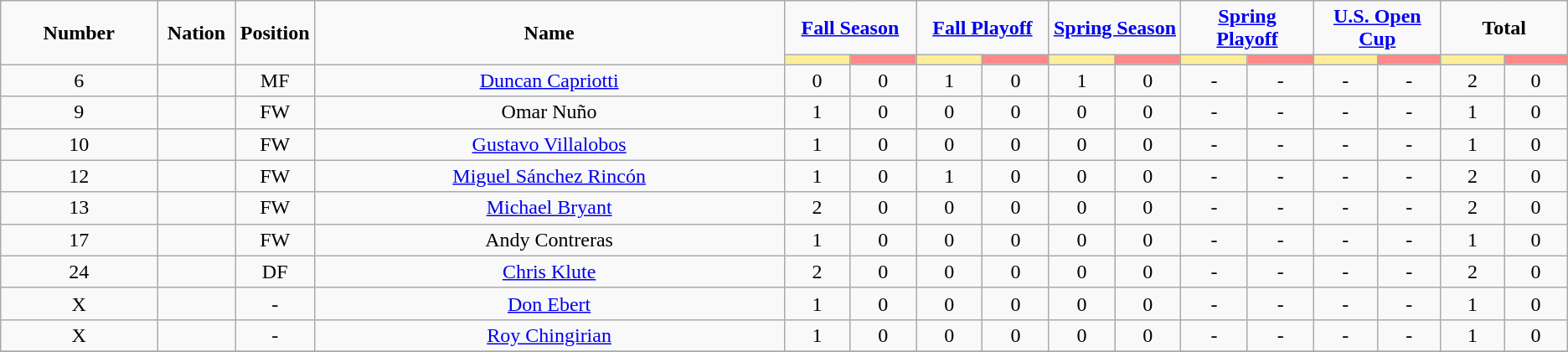<table class="wikitable" style="text-align:center;">
<tr>
<td rowspan="2"  style="width:10%; text-align:center;"><strong>Number</strong></td>
<td rowspan="2"  style="width:5%; text-align:center;"><strong>Nation</strong></td>
<td rowspan="2"  style="width:5%; text-align:center;"><strong>Position</strong></td>
<td rowspan="2"  style="width:30%; text-align:center;"><strong>Name</strong></td>
<td colspan="2" style="text-align:center;"><strong><a href='#'>Fall Season</a></strong></td>
<td colspan="2" style="text-align:center;"><strong><a href='#'>Fall Playoff</a></strong></td>
<td colspan="2" style="text-align:center;"><strong><a href='#'>Spring Season</a></strong></td>
<td colspan="2" style="text-align:center;"><strong><a href='#'>Spring Playoff</a></strong></td>
<td colspan="2" style="text-align:center;"><strong><a href='#'>U.S. Open Cup</a></strong></td>
<td colspan="2" style="text-align:center;"><strong>Total</strong></td>
</tr>
<tr>
<th style="width:60px; background:#fe9;"></th>
<th style="width:60px; background:#ff8888;"></th>
<th style="width:60px; background:#fe9;"></th>
<th style="width:60px; background:#ff8888;"></th>
<th style="width:60px; background:#fe9;"></th>
<th style="width:60px; background:#ff8888;"></th>
<th style="width:60px; background:#fe9;"></th>
<th style="width:60px; background:#ff8888;"></th>
<th style="width:60px; background:#fe9;"></th>
<th style="width:60px; background:#ff8888;"></th>
<th style="width:60px; background:#fe9;"></th>
<th style="width:60px; background:#ff8888;"></th>
</tr>
<tr>
<td>6</td>
<td></td>
<td>MF</td>
<td><a href='#'>Duncan Capriotti</a></td>
<td>0</td>
<td>0</td>
<td>1</td>
<td>0</td>
<td>1</td>
<td>0</td>
<td>-</td>
<td>-</td>
<td>-</td>
<td>-</td>
<td>2</td>
<td>0</td>
</tr>
<tr>
<td>9</td>
<td></td>
<td>FW</td>
<td>Omar Nuño</td>
<td>1</td>
<td>0</td>
<td>0</td>
<td>0</td>
<td>0</td>
<td>0</td>
<td>-</td>
<td>-</td>
<td>-</td>
<td>-</td>
<td>1</td>
<td>0</td>
</tr>
<tr>
<td>10</td>
<td></td>
<td>FW</td>
<td><a href='#'>Gustavo Villalobos</a></td>
<td>1</td>
<td>0</td>
<td>0</td>
<td>0</td>
<td>0</td>
<td>0</td>
<td>-</td>
<td>-</td>
<td>-</td>
<td>-</td>
<td>1</td>
<td>0</td>
</tr>
<tr>
<td>12</td>
<td></td>
<td>FW</td>
<td><a href='#'>Miguel Sánchez Rincón</a></td>
<td>1</td>
<td>0</td>
<td>1</td>
<td>0</td>
<td>0</td>
<td>0</td>
<td>-</td>
<td>-</td>
<td>-</td>
<td>-</td>
<td>2</td>
<td>0</td>
</tr>
<tr>
<td>13</td>
<td></td>
<td>FW</td>
<td><a href='#'>Michael Bryant</a></td>
<td>2</td>
<td>0</td>
<td>0</td>
<td>0</td>
<td>0</td>
<td>0</td>
<td>-</td>
<td>-</td>
<td>-</td>
<td>-</td>
<td>2</td>
<td>0</td>
</tr>
<tr>
<td>17</td>
<td></td>
<td>FW</td>
<td>Andy Contreras</td>
<td>1</td>
<td>0</td>
<td>0</td>
<td>0</td>
<td>0</td>
<td>0</td>
<td>-</td>
<td>-</td>
<td>-</td>
<td>-</td>
<td>1</td>
<td>0</td>
</tr>
<tr>
<td>24</td>
<td></td>
<td>DF</td>
<td><a href='#'>Chris Klute</a></td>
<td>2</td>
<td>0</td>
<td>0</td>
<td>0</td>
<td>0</td>
<td>0</td>
<td>-</td>
<td>-</td>
<td>-</td>
<td>-</td>
<td>2</td>
<td>0</td>
</tr>
<tr>
<td>X</td>
<td></td>
<td>-</td>
<td><a href='#'>Don Ebert</a></td>
<td>1</td>
<td>0</td>
<td>0</td>
<td>0</td>
<td>0</td>
<td>0</td>
<td>-</td>
<td>-</td>
<td>-</td>
<td>-</td>
<td>1</td>
<td>0</td>
</tr>
<tr>
<td>X</td>
<td></td>
<td>-</td>
<td><a href='#'>Roy Chingirian</a></td>
<td>1</td>
<td>0</td>
<td>0</td>
<td>0</td>
<td>0</td>
<td>0</td>
<td>-</td>
<td>-</td>
<td>-</td>
<td>-</td>
<td>1</td>
<td>0</td>
</tr>
<tr>
</tr>
</table>
